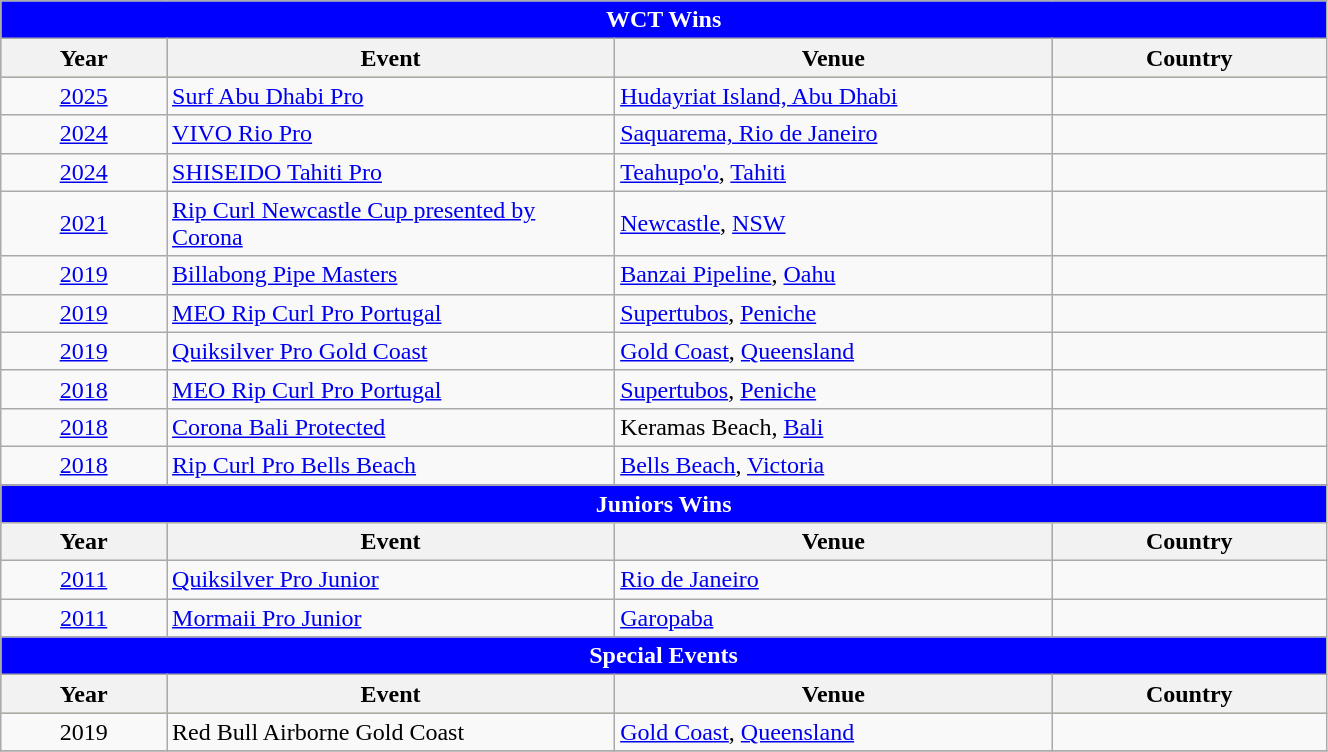<table class="wikitable" style="width:70%;">
<tr bgcolor=skyblue>
<td colspan=4; style="background: blue; color: white" align="center"><strong>WCT Wins</strong></td>
</tr>
<tr bgcolor=#bdb76b>
<th>Year</th>
<th width=   33.8%>Event</th>
<th width=     33%>Venue</th>
<th>Country</th>
</tr>
<tr>
<td style=text-align:center><a href='#'>2025</a></td>
<td><a href='#'>Surf Abu Dhabi Pro</a></td>
<td><a href='#'>Hudayriat Island, Abu Dhabi</a></td>
<td></td>
</tr>
<tr>
<td style=text-align:center><a href='#'>2024</a></td>
<td><a href='#'>VIVO Rio Pro</a></td>
<td><a href='#'>Saquarema, Rio de Janeiro</a></td>
<td></td>
</tr>
<tr>
<td style="text-align:center"><a href='#'>2024</a></td>
<td><a href='#'>SHISEIDO Tahiti Pro</a></td>
<td><a href='#'>Teahupo'o</a>, <a href='#'>Tahiti</a></td>
<td></td>
</tr>
<tr>
<td style=text-align:center><a href='#'>2021</a></td>
<td><a href='#'>Rip Curl Newcastle Cup presented by Corona</a></td>
<td><a href='#'>Newcastle</a>, <a href='#'>NSW</a></td>
<td></td>
</tr>
<tr>
<td style=text-align:center><a href='#'>2019</a></td>
<td><a href='#'>Billabong Pipe Masters</a></td>
<td><a href='#'>Banzai Pipeline</a>, <a href='#'>Oahu</a></td>
<td></td>
</tr>
<tr>
<td style=text-align:center><a href='#'>2019</a></td>
<td><a href='#'>MEO Rip Curl Pro Portugal</a></td>
<td><a href='#'>Supertubos</a>, <a href='#'>Peniche</a></td>
<td></td>
</tr>
<tr>
<td style=text-align:center><a href='#'>2019</a></td>
<td><a href='#'>Quiksilver Pro Gold Coast</a></td>
<td><a href='#'>Gold Coast</a>, <a href='#'>Queensland</a></td>
<td></td>
</tr>
<tr>
<td style=text-align:center><a href='#'>2018</a></td>
<td><a href='#'>MEO Rip Curl Pro Portugal</a></td>
<td><a href='#'>Supertubos</a>, <a href='#'>Peniche</a></td>
<td></td>
</tr>
<tr>
<td style=text-align:center><a href='#'>2018</a></td>
<td><a href='#'>Corona Bali Protected</a></td>
<td>Keramas Beach, <a href='#'>Bali</a></td>
<td></td>
</tr>
<tr>
<td style=text-align:center><a href='#'>2018</a></td>
<td><a href='#'>Rip Curl Pro Bells Beach</a></td>
<td><a href='#'>Bells Beach</a>, <a href='#'> Victoria</a></td>
<td></td>
</tr>
<tr>
</tr>
<tr>
<td colspan=4; style="background: blue; color: white" align="center"><strong>Juniors Wins</strong></td>
</tr>
<tr bgcolor=#bdb76b>
<th>Year</th>
<th width=   33.8%>Event</th>
<th width=     33%>Venue</th>
<th>Country</th>
</tr>
<tr>
<td style=text-align:center><a href='#'>2011</a></td>
<td><a href='#'>Quiksilver Pro Junior</a></td>
<td><a href='#'>Rio de Janeiro</a></td>
<td></td>
</tr>
<tr>
<td style=text-align:center><a href='#'>2011</a></td>
<td><a href='#'>Mormaii Pro Junior</a></td>
<td><a href='#'>Garopaba</a></td>
<td></td>
</tr>
<tr>
<td colspan=4; style="background: blue; color: white" align="center"><strong>Special Events</strong></td>
</tr>
<tr bgcolor=#bdb76b>
<th>Year</th>
<th>Event</th>
<th>Venue</th>
<th>Country</th>
</tr>
<tr>
<td style=text-align:center>2019</td>
<td>Red Bull Airborne Gold Coast</td>
<td><a href='#'>Gold Coast</a>, <a href='#'>Queensland</a></td>
<td></td>
</tr>
<tr>
</tr>
</table>
